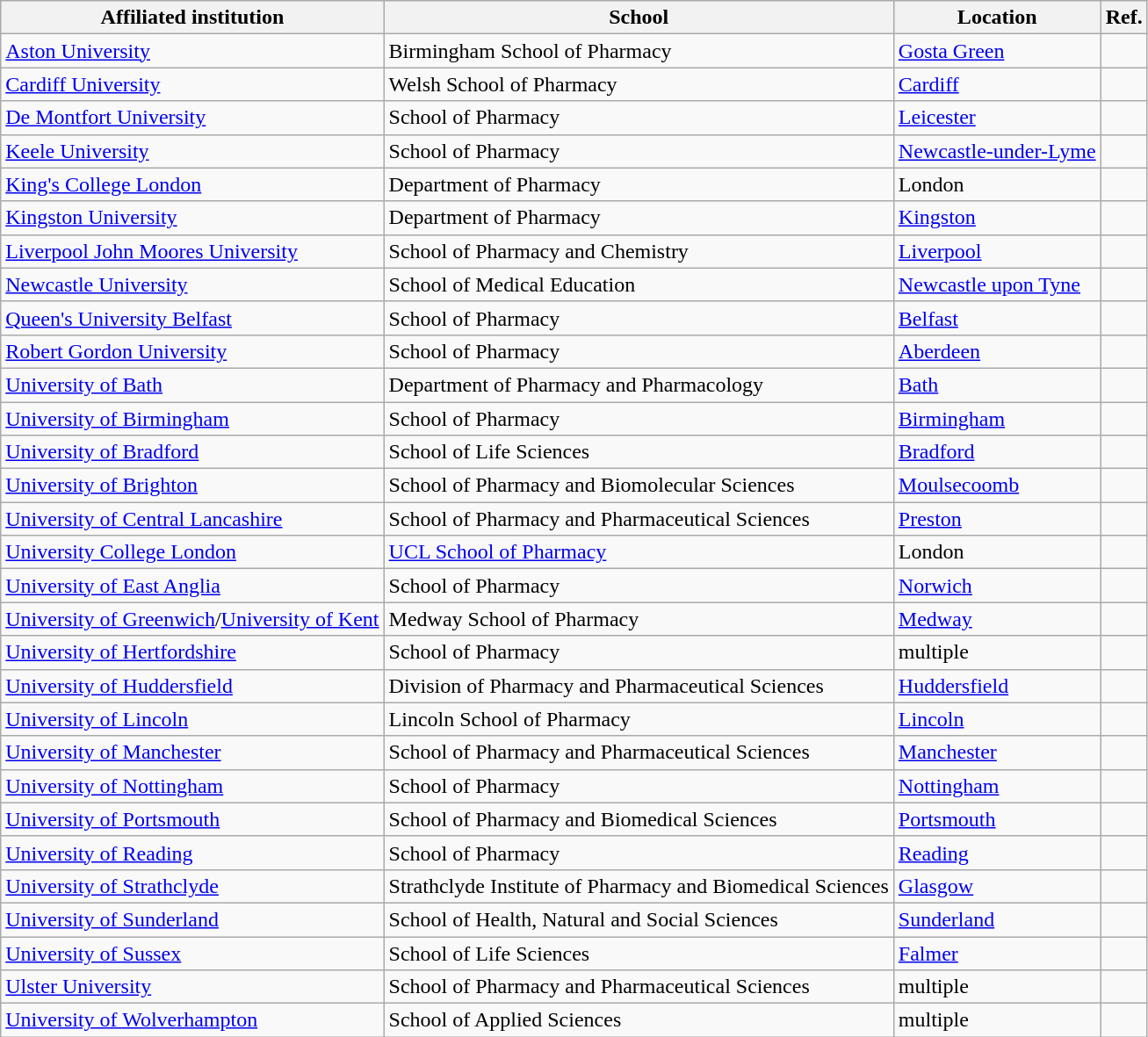<table class="wikitable sortable">
<tr>
<th>Affiliated institution</th>
<th>School</th>
<th>Location</th>
<th>Ref.</th>
</tr>
<tr>
<td><a href='#'>Aston University</a></td>
<td>Birmingham School of Pharmacy</td>
<td><a href='#'>Gosta Green</a></td>
<td></td>
</tr>
<tr>
<td><a href='#'>Cardiff University</a></td>
<td>Welsh School of Pharmacy</td>
<td><a href='#'>Cardiff</a></td>
<td></td>
</tr>
<tr>
<td><a href='#'>De Montfort University</a></td>
<td>School of Pharmacy</td>
<td><a href='#'>Leicester</a></td>
<td></td>
</tr>
<tr>
<td><a href='#'>Keele University</a></td>
<td>School of Pharmacy</td>
<td><a href='#'>Newcastle-under-Lyme</a></td>
<td></td>
</tr>
<tr>
<td><a href='#'>King's College London</a></td>
<td>Department of Pharmacy</td>
<td>London</td>
<td></td>
</tr>
<tr>
<td><a href='#'>Kingston University</a></td>
<td>Department of Pharmacy</td>
<td><a href='#'>Kingston</a></td>
<td></td>
</tr>
<tr>
<td><a href='#'>Liverpool John Moores University</a></td>
<td>School of Pharmacy and Chemistry</td>
<td><a href='#'>Liverpool</a></td>
<td></td>
</tr>
<tr>
<td><a href='#'>Newcastle University</a></td>
<td>School of Medical Education</td>
<td><a href='#'>Newcastle upon Tyne</a></td>
<td></td>
</tr>
<tr>
<td><a href='#'>Queen's University Belfast</a></td>
<td>School of Pharmacy</td>
<td><a href='#'>Belfast</a></td>
<td></td>
</tr>
<tr>
<td><a href='#'>Robert Gordon University</a></td>
<td>School of Pharmacy</td>
<td><a href='#'>Aberdeen</a></td>
<td></td>
</tr>
<tr>
<td><a href='#'>University of Bath</a></td>
<td>Department of Pharmacy and Pharmacology</td>
<td><a href='#'>Bath</a></td>
<td></td>
</tr>
<tr>
<td><a href='#'>University of Birmingham</a></td>
<td>School of Pharmacy</td>
<td><a href='#'>Birmingham</a></td>
<td></td>
</tr>
<tr>
<td><a href='#'>University of Bradford</a></td>
<td>School of Life Sciences</td>
<td><a href='#'>Bradford</a></td>
<td></td>
</tr>
<tr>
<td><a href='#'>University of Brighton</a></td>
<td>School of Pharmacy and Biomolecular Sciences</td>
<td><a href='#'>Moulsecoomb</a></td>
<td></td>
</tr>
<tr>
<td><a href='#'>University of Central Lancashire</a></td>
<td>School of Pharmacy and Pharmaceutical Sciences</td>
<td><a href='#'>Preston</a></td>
<td></td>
</tr>
<tr>
<td><a href='#'>University College London</a></td>
<td><a href='#'>UCL School of Pharmacy</a></td>
<td>London</td>
<td></td>
</tr>
<tr>
<td><a href='#'>University of East Anglia</a></td>
<td>School of Pharmacy</td>
<td><a href='#'>Norwich</a></td>
<td></td>
</tr>
<tr>
<td><a href='#'>University of Greenwich</a>/<a href='#'>University of Kent</a></td>
<td>Medway School of Pharmacy</td>
<td><a href='#'>Medway</a></td>
<td></td>
</tr>
<tr>
<td><a href='#'>University of Hertfordshire</a></td>
<td>School of Pharmacy</td>
<td>multiple</td>
<td></td>
</tr>
<tr>
<td><a href='#'>University of Huddersfield</a></td>
<td>Division of Pharmacy and Pharmaceutical Sciences</td>
<td><a href='#'>Huddersfield</a></td>
<td></td>
</tr>
<tr>
<td><a href='#'>University of Lincoln</a></td>
<td>Lincoln School of Pharmacy</td>
<td><a href='#'>Lincoln</a></td>
<td></td>
</tr>
<tr>
<td><a href='#'>University of Manchester</a></td>
<td>School of Pharmacy and Pharmaceutical Sciences</td>
<td><a href='#'>Manchester</a></td>
<td></td>
</tr>
<tr>
<td><a href='#'>University of Nottingham</a></td>
<td>School of Pharmacy</td>
<td><a href='#'>Nottingham</a></td>
<td></td>
</tr>
<tr>
<td><a href='#'>University of Portsmouth</a></td>
<td>School of Pharmacy and Biomedical Sciences</td>
<td><a href='#'>Portsmouth</a></td>
<td></td>
</tr>
<tr>
<td><a href='#'>University of Reading</a></td>
<td>School of Pharmacy</td>
<td><a href='#'>Reading</a></td>
<td></td>
</tr>
<tr>
<td><a href='#'>University of Strathclyde</a></td>
<td>Strathclyde Institute of Pharmacy and Biomedical Sciences</td>
<td><a href='#'>Glasgow</a></td>
<td></td>
</tr>
<tr>
<td><a href='#'>University of Sunderland</a></td>
<td>School of Health, Natural and Social Sciences</td>
<td><a href='#'>Sunderland</a></td>
<td></td>
</tr>
<tr>
<td><a href='#'>University of Sussex</a></td>
<td>School of Life Sciences</td>
<td><a href='#'>Falmer</a></td>
<td></td>
</tr>
<tr>
<td><a href='#'>Ulster University</a></td>
<td>School of Pharmacy and Pharmaceutical Sciences</td>
<td>multiple</td>
<td></td>
</tr>
<tr>
<td><a href='#'>University of Wolverhampton</a></td>
<td>School of Applied Sciences</td>
<td>multiple</td>
<td></td>
</tr>
</table>
